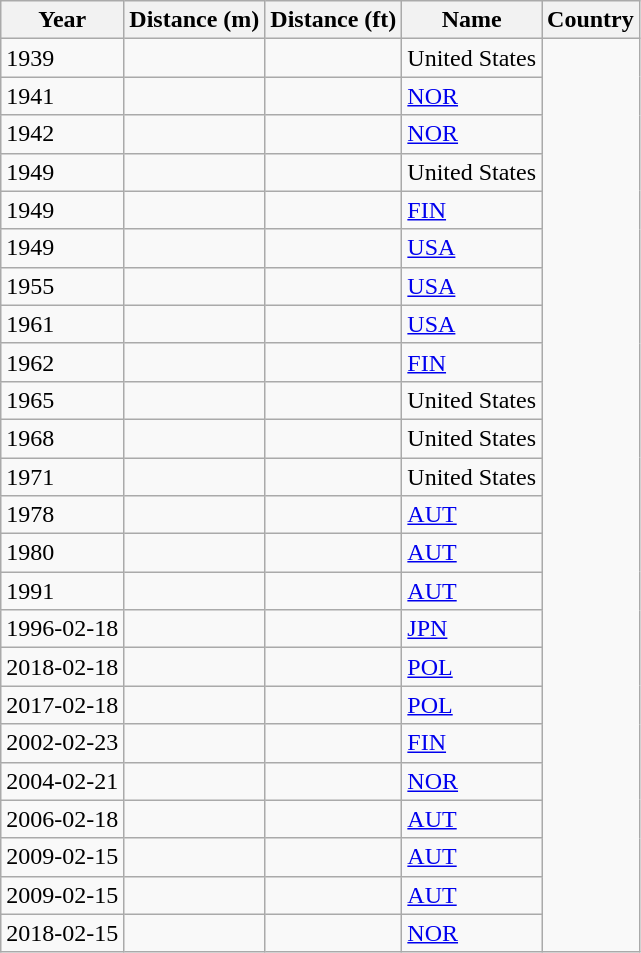<table class="wikitable sortable">
<tr>
<th>Year</th>
<th>Distance (m)</th>
<th>Distance (ft)</th>
<th>Name</th>
<th>Country</th>
</tr>
<tr>
<td>1939</td>
<td></td>
<td></td>
<td> United States</td>
</tr>
<tr>
<td>1941</td>
<td></td>
<td></td>
<td> <a href='#'>NOR</a></td>
</tr>
<tr>
<td>1942</td>
<td></td>
<td></td>
<td> <a href='#'>NOR</a></td>
</tr>
<tr>
<td>1949</td>
<td></td>
<td></td>
<td> United States</td>
</tr>
<tr>
<td>1949</td>
<td></td>
<td></td>
<td> <a href='#'>FIN</a></td>
</tr>
<tr>
<td>1949</td>
<td></td>
<td></td>
<td> <a href='#'>USA</a></td>
</tr>
<tr>
<td>1955</td>
<td></td>
<td></td>
<td> <a href='#'>USA</a></td>
</tr>
<tr>
<td>1961</td>
<td></td>
<td></td>
<td> <a href='#'>USA</a></td>
</tr>
<tr>
<td>1962</td>
<td></td>
<td></td>
<td> <a href='#'>FIN</a></td>
</tr>
<tr>
<td>1965</td>
<td></td>
<td></td>
<td> United States</td>
</tr>
<tr>
<td>1968</td>
<td></td>
<td></td>
<td> United States</td>
</tr>
<tr>
<td>1971</td>
<td></td>
<td></td>
<td> United States</td>
</tr>
<tr>
<td>1978</td>
<td></td>
<td></td>
<td> <a href='#'>AUT</a></td>
</tr>
<tr>
<td>1980</td>
<td></td>
<td></td>
<td> <a href='#'>AUT</a></td>
</tr>
<tr>
<td>1991</td>
<td></td>
<td></td>
<td> <a href='#'>AUT</a></td>
</tr>
<tr>
<td>1996-02-18</td>
<td></td>
<td></td>
<td> <a href='#'>JPN</a></td>
</tr>
<tr>
<td>2018-02-18</td>
<td></td>
<td></td>
<td> <a href='#'>POL</a></td>
</tr>
<tr>
<td>2017-02-18</td>
<td></td>
<td></td>
<td> <a href='#'>POL</a></td>
</tr>
<tr>
<td>2002-02-23</td>
<td></td>
<td></td>
<td> <a href='#'>FIN</a></td>
</tr>
<tr>
<td>2004-02-21</td>
<td></td>
<td></td>
<td> <a href='#'>NOR</a></td>
</tr>
<tr>
<td>2006-02-18</td>
<td></td>
<td></td>
<td> <a href='#'>AUT</a></td>
</tr>
<tr>
<td>2009-02-15</td>
<td></td>
<td></td>
<td> <a href='#'>AUT</a></td>
</tr>
<tr>
<td>2009-02-15</td>
<td></td>
<td></td>
<td> <a href='#'>AUT</a></td>
</tr>
<tr>
<td>2018-02-15</td>
<td></td>
<td></td>
<td> <a href='#'>NOR</a></td>
</tr>
</table>
